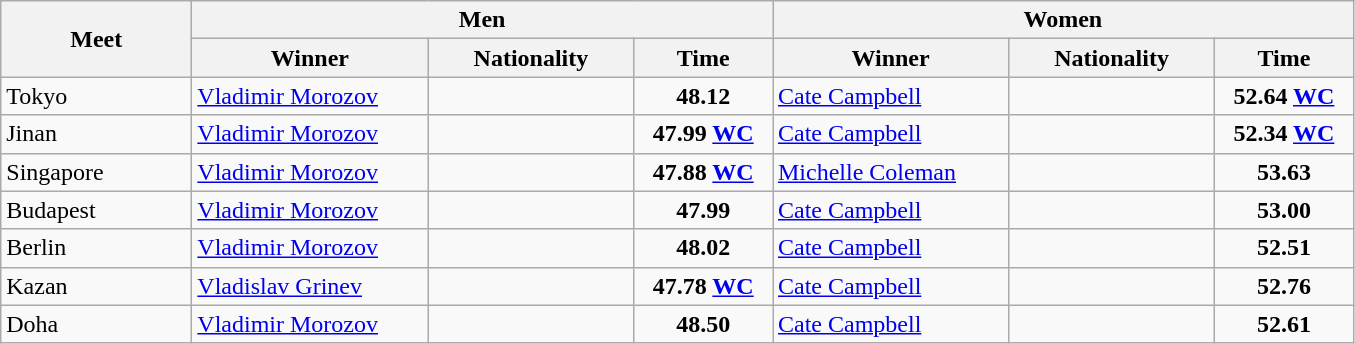<table class="wikitable">
<tr>
<th width=120 rowspan="2">Meet</th>
<th colspan="3">Men</th>
<th colspan="3">Women</th>
</tr>
<tr>
<th width=150>Winner</th>
<th width=130>Nationality</th>
<th width=85>Time</th>
<th width=150>Winner</th>
<th width=130>Nationality</th>
<th width=85>Time</th>
</tr>
<tr>
<td>Tokyo</td>
<td><a href='#'>Vladimir Morozov</a></td>
<td></td>
<td align=center><strong>48.12</strong></td>
<td><a href='#'>Cate Campbell</a></td>
<td></td>
<td align=center><strong>52.64 <a href='#'>WC</a></strong></td>
</tr>
<tr>
<td>Jinan</td>
<td><a href='#'>Vladimir Morozov</a></td>
<td></td>
<td align=center><strong>47.99 <a href='#'>WC</a></strong></td>
<td><a href='#'>Cate Campbell</a></td>
<td></td>
<td align=center><strong>52.34 <a href='#'>WC</a></strong></td>
</tr>
<tr>
<td>Singapore</td>
<td><a href='#'>Vladimir Morozov</a></td>
<td></td>
<td align=center><strong>47.88 <a href='#'>WC</a></strong></td>
<td><a href='#'>Michelle Coleman</a></td>
<td></td>
<td align=center><strong>53.63</strong></td>
</tr>
<tr>
<td>Budapest</td>
<td><a href='#'>Vladimir Morozov</a></td>
<td></td>
<td align=center><strong>47.99</strong></td>
<td><a href='#'>Cate Campbell</a></td>
<td></td>
<td align=center><strong>53.00</strong></td>
</tr>
<tr>
<td>Berlin</td>
<td><a href='#'>Vladimir Morozov</a></td>
<td></td>
<td align=center><strong>48.02</strong></td>
<td><a href='#'>Cate Campbell</a></td>
<td></td>
<td align=center><strong>52.51</strong></td>
</tr>
<tr>
<td>Kazan</td>
<td><a href='#'>Vladislav Grinev</a></td>
<td></td>
<td align=center><strong>47.78 <a href='#'>WC</a></strong></td>
<td><a href='#'>Cate Campbell</a></td>
<td></td>
<td align=center><strong>52.76</strong></td>
</tr>
<tr>
<td>Doha</td>
<td><a href='#'>Vladimir Morozov</a></td>
<td></td>
<td align=center><strong>48.50</strong></td>
<td><a href='#'>Cate Campbell</a></td>
<td></td>
<td align=center><strong>52.61</strong></td>
</tr>
</table>
